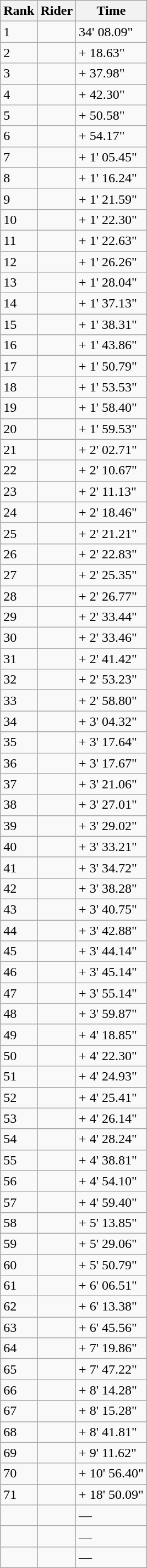<table class="wikitable">
<tr>
<th>Rank</th>
<th>Rider</th>
<th>Time</th>
</tr>
<tr>
<td>1</td>
<td></td>
<td>34' 08.09"</td>
</tr>
<tr>
<td>2</td>
<td></td>
<td>+ 18.63"</td>
</tr>
<tr>
<td>3</td>
<td></td>
<td>+ 37.98"</td>
</tr>
<tr>
<td>4</td>
<td></td>
<td>+ 42.30"</td>
</tr>
<tr>
<td>5</td>
<td></td>
<td>+ 50.58"</td>
</tr>
<tr>
<td>6</td>
<td></td>
<td>+ 54.17"</td>
</tr>
<tr>
<td>7</td>
<td></td>
<td>+ 1' 05.45"</td>
</tr>
<tr>
<td>8</td>
<td></td>
<td>+ 1' 16.24"</td>
</tr>
<tr>
<td>9</td>
<td></td>
<td>+ 1' 21.59"</td>
</tr>
<tr>
<td>10</td>
<td></td>
<td>+ 1' 22.30"</td>
</tr>
<tr>
<td>11</td>
<td></td>
<td>+ 1' 22.63"</td>
</tr>
<tr>
<td>12</td>
<td></td>
<td>+ 1' 26.26"</td>
</tr>
<tr>
<td>13</td>
<td></td>
<td>+ 1' 28.04"</td>
</tr>
<tr>
<td>14</td>
<td></td>
<td>+ 1' 37.13"</td>
</tr>
<tr>
<td>15</td>
<td></td>
<td>+ 1' 38.31"</td>
</tr>
<tr>
<td>16</td>
<td></td>
<td>+ 1' 43.86"</td>
</tr>
<tr>
<td>17</td>
<td></td>
<td>+ 1' 50.79"</td>
</tr>
<tr>
<td>18</td>
<td></td>
<td>+ 1' 53.53"</td>
</tr>
<tr>
<td>19</td>
<td></td>
<td>+ 1' 58.40"</td>
</tr>
<tr>
<td>20</td>
<td></td>
<td>+ 1' 59.53"</td>
</tr>
<tr>
<td>21</td>
<td></td>
<td>+ 2' 02.71"</td>
</tr>
<tr>
<td>22</td>
<td></td>
<td>+ 2' 10.67"</td>
</tr>
<tr>
<td>23</td>
<td></td>
<td>+ 2' 11.13"</td>
</tr>
<tr>
<td>24</td>
<td></td>
<td>+ 2' 18.46"</td>
</tr>
<tr>
<td>25</td>
<td></td>
<td>+ 2' 21.21"</td>
</tr>
<tr>
<td>26</td>
<td></td>
<td>+ 2' 22.83"</td>
</tr>
<tr>
<td>27</td>
<td></td>
<td>+ 2' 25.35"</td>
</tr>
<tr>
<td>28</td>
<td></td>
<td>+ 2' 26.77"</td>
</tr>
<tr>
<td>29</td>
<td></td>
<td>+ 2' 33.44"</td>
</tr>
<tr>
<td>30</td>
<td></td>
<td>+ 2' 33.46"</td>
</tr>
<tr>
<td>31</td>
<td></td>
<td>+ 2' 41.42"</td>
</tr>
<tr>
<td>32</td>
<td></td>
<td>+ 2' 53.23"</td>
</tr>
<tr>
<td>33</td>
<td></td>
<td>+ 2' 58.80"</td>
</tr>
<tr>
<td>34</td>
<td></td>
<td>+ 3' 04.32"</td>
</tr>
<tr>
<td>35</td>
<td></td>
<td>+ 3' 17.64"</td>
</tr>
<tr>
<td>36</td>
<td></td>
<td>+ 3' 17.67"</td>
</tr>
<tr>
<td>37</td>
<td></td>
<td>+ 3' 21.06"</td>
</tr>
<tr>
<td>38</td>
<td></td>
<td>+ 3' 27.01"</td>
</tr>
<tr>
<td>39</td>
<td></td>
<td>+ 3' 29.02"</td>
</tr>
<tr>
<td>40</td>
<td></td>
<td>+ 3' 33.21"</td>
</tr>
<tr>
<td>41</td>
<td></td>
<td>+ 3' 34.72"</td>
</tr>
<tr>
<td>42</td>
<td></td>
<td>+ 3' 38.28"</td>
</tr>
<tr>
<td>43</td>
<td></td>
<td>+ 3' 40.75"</td>
</tr>
<tr>
<td>44</td>
<td></td>
<td>+ 3' 42.88"</td>
</tr>
<tr>
<td>45</td>
<td></td>
<td>+ 3' 44.14"</td>
</tr>
<tr>
<td>46</td>
<td></td>
<td>+ 3' 45.14"</td>
</tr>
<tr>
<td>47</td>
<td></td>
<td>+ 3' 55.14"</td>
</tr>
<tr>
<td>48</td>
<td></td>
<td>+ 3' 59.87"</td>
</tr>
<tr>
<td>49</td>
<td></td>
<td>+ 4' 18.85"</td>
</tr>
<tr>
<td>50</td>
<td></td>
<td>+ 4' 22.30"</td>
</tr>
<tr>
<td>51</td>
<td></td>
<td>+ 4' 24.93"</td>
</tr>
<tr>
<td>52</td>
<td></td>
<td>+ 4' 25.41"</td>
</tr>
<tr>
<td>53</td>
<td></td>
<td>+ 4' 26.14"</td>
</tr>
<tr>
<td>54</td>
<td></td>
<td>+ 4' 28.24"</td>
</tr>
<tr>
<td>55</td>
<td></td>
<td>+ 4' 38.81"</td>
</tr>
<tr>
<td>56</td>
<td></td>
<td>+ 4' 54.10"</td>
</tr>
<tr>
<td>57</td>
<td></td>
<td>+ 4' 59.40"</td>
</tr>
<tr>
<td>58</td>
<td></td>
<td>+ 5' 13.85"</td>
</tr>
<tr>
<td>59</td>
<td></td>
<td>+ 5' 29.06"</td>
</tr>
<tr>
<td>60</td>
<td></td>
<td>+ 5' 50.79"</td>
</tr>
<tr>
<td>61</td>
<td></td>
<td>+ 6' 06.51"</td>
</tr>
<tr>
<td>62</td>
<td></td>
<td>+ 6' 13.38"</td>
</tr>
<tr>
<td>63</td>
<td></td>
<td>+ 6' 45.56"</td>
</tr>
<tr>
<td>64</td>
<td></td>
<td>+ 7' 19.86"</td>
</tr>
<tr>
<td>65</td>
<td></td>
<td>+ 7' 47.22"</td>
</tr>
<tr>
<td>66</td>
<td></td>
<td>+ 8' 14.28"</td>
</tr>
<tr>
<td>67</td>
<td></td>
<td>+ 8' 15.28"</td>
</tr>
<tr>
<td>68</td>
<td></td>
<td>+ 8' 41.81"</td>
</tr>
<tr>
<td>69</td>
<td></td>
<td>+ 9' 11.62"</td>
</tr>
<tr>
<td>70</td>
<td></td>
<td>+ 10' 56.40"</td>
</tr>
<tr>
<td>71</td>
<td></td>
<td>+ 18' 50.09"</td>
</tr>
<tr>
<td></td>
<td></td>
<td>—</td>
</tr>
<tr>
<td></td>
<td></td>
<td>—</td>
</tr>
<tr>
<td></td>
<td></td>
<td>—</td>
</tr>
</table>
